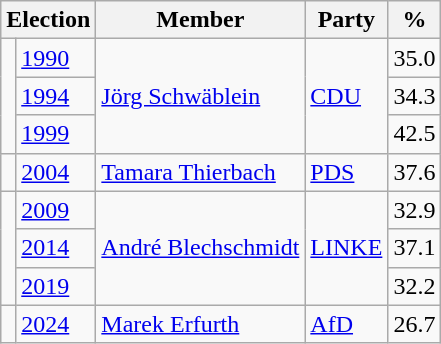<table class=wikitable>
<tr>
<th colspan=2>Election</th>
<th>Member</th>
<th>Party</th>
<th>%</th>
</tr>
<tr>
<td rowspan=3 bgcolor=></td>
<td><a href='#'>1990</a></td>
<td rowspan=3><a href='#'>Jörg Schwäblein</a></td>
<td rowspan=3><a href='#'>CDU</a></td>
<td align=right>35.0</td>
</tr>
<tr>
<td><a href='#'>1994</a></td>
<td align=right>34.3</td>
</tr>
<tr>
<td><a href='#'>1999</a></td>
<td align=right>42.5</td>
</tr>
<tr>
<td bgcolor=></td>
<td><a href='#'>2004</a></td>
<td><a href='#'>Tamara Thierbach</a></td>
<td><a href='#'>PDS</a></td>
<td align=right>37.6</td>
</tr>
<tr>
<td rowspan=3 bgcolor=></td>
<td><a href='#'>2009</a></td>
<td rowspan=3><a href='#'>André Blechschmidt</a></td>
<td rowspan=3><a href='#'>LINKE</a></td>
<td align=right>32.9</td>
</tr>
<tr>
<td><a href='#'>2014</a></td>
<td align=right>37.1</td>
</tr>
<tr>
<td><a href='#'>2019</a></td>
<td align=right>32.2</td>
</tr>
<tr>
<td bgcolor=></td>
<td><a href='#'>2024</a></td>
<td><a href='#'>Marek Erfurth</a></td>
<td><a href='#'>AfD</a></td>
<td align=right>26.7</td>
</tr>
</table>
